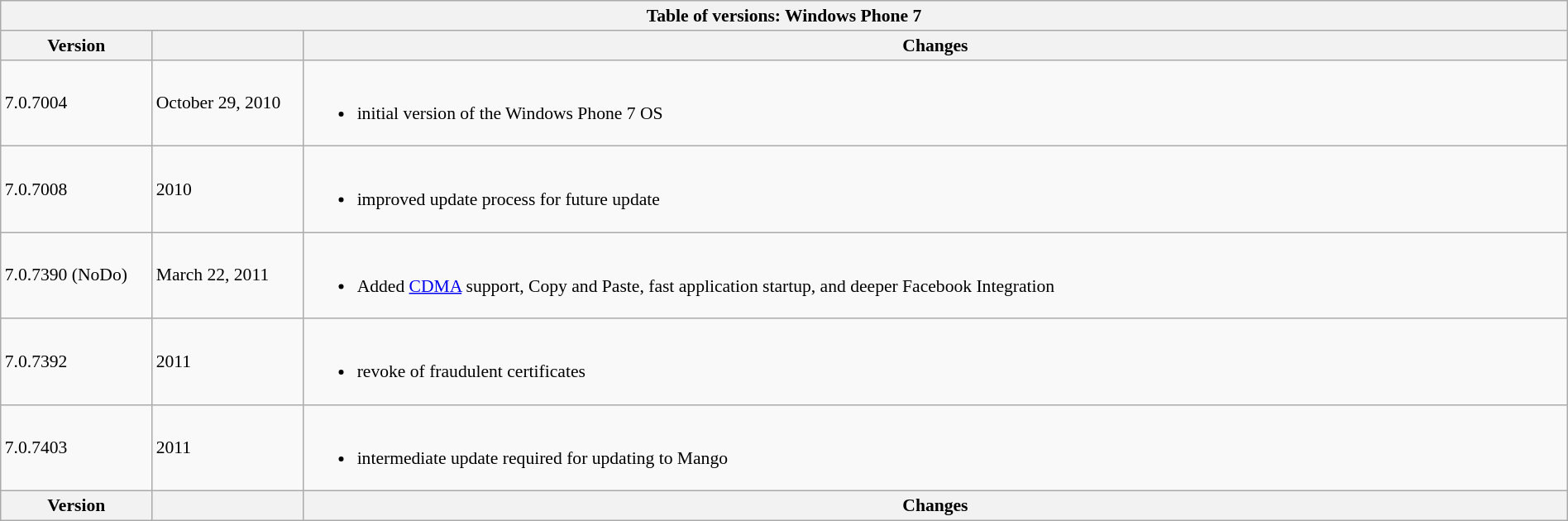<table class="wikitable collapsible collapsed"  style="width:100%; font-size:90%;">
<tr>
<th colspan="3">Table of versions: Windows Phone 7</th>
</tr>
<tr>
<th style="width:8em;">Version</th>
<th style="width:8em;"></th>
<th>Changes</th>
</tr>
<tr>
<td style="white-space:nowrap;">7.0.7004</td>
<td>October 29, 2010</td>
<td><br><ul><li>initial version of the Windows Phone 7 OS</li></ul></td>
</tr>
<tr>
<td style="white-space:nowrap;">7.0.7008</td>
<td>2010</td>
<td><br><ul><li>improved update process for future update</li></ul></td>
</tr>
<tr>
<td style="white-space:nowrap;">7.0.7390 (NoDo)</td>
<td>March 22, 2011</td>
<td><br><ul><li>Added <a href='#'>CDMA</a> support, Copy and Paste, fast application startup, and deeper Facebook Integration</li></ul></td>
</tr>
<tr>
<td style="white-space:nowrap;">7.0.7392</td>
<td>2011</td>
<td><br><ul><li>revoke of fraudulent certificates</li></ul></td>
</tr>
<tr>
<td style="white-space:nowrap;">7.0.7403</td>
<td>2011</td>
<td><br><ul><li>intermediate update required for updating to Mango</li></ul></td>
</tr>
<tr class="sortbottom">
<th style="width:8em;">Version</th>
<th style="width:8em;"></th>
<th>Changes</th>
</tr>
</table>
